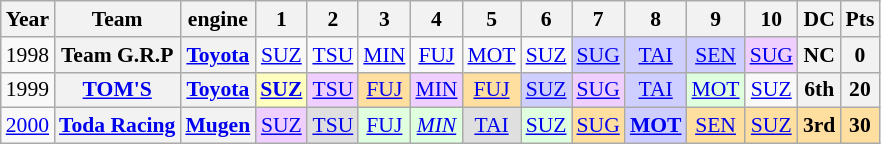<table class="wikitable" style="text-align:center; font-size:90%">
<tr>
<th>Year</th>
<th>Team</th>
<th>engine</th>
<th>1</th>
<th>2</th>
<th>3</th>
<th>4</th>
<th>5</th>
<th>6</th>
<th>7</th>
<th>8</th>
<th>9</th>
<th>10</th>
<th>DC</th>
<th>Pts</th>
</tr>
<tr>
<td>1998</td>
<th>Team G.R.P</th>
<th><a href='#'>Toyota</a></th>
<td><a href='#'>SUZ</a></td>
<td><a href='#'>TSU</a></td>
<td><a href='#'>MIN</a></td>
<td><a href='#'>FUJ</a></td>
<td><a href='#'>MOT</a></td>
<td><a href='#'>SUZ</a></td>
<td style="background:#CFCFFF;"><a href='#'>SUG</a><br></td>
<td style="background:#CFCFFF;"><a href='#'>TAI</a><br></td>
<td style="background:#CFCFFF;"><a href='#'>SEN</a><br></td>
<td style="background:#EFCFFF;"><a href='#'>SUG</a><br></td>
<th>NC</th>
<th>0</th>
</tr>
<tr>
<td>1999</td>
<th><a href='#'>TOM'S</a></th>
<th><a href='#'>Toyota</a></th>
<td style="background:#FFFFBF;"><strong> <a href='#'>SUZ</a></strong><br></td>
<td style="background:#EFCFFF;"><a href='#'>TSU</a><br></td>
<td style="background:#FFDF9F;"><a href='#'>FUJ</a><br></td>
<td style="background:#EFCFFF;"><a href='#'>MIN</a><br></td>
<td style="background:#FFDF9F;"><a href='#'>FUJ</a><br></td>
<td style="background:#CFCFFF;"><a href='#'>SUZ</a><br></td>
<td style="background:#EFCFFF;"><a href='#'>SUG</a><br></td>
<td style="background:#CFCFFF;"><a href='#'>TAI</a><br></td>
<td style="background:#DFFFDF;"><a href='#'>MOT</a><br></td>
<td><a href='#'>SUZ</a></td>
<th>6th</th>
<th>20</th>
</tr>
<tr>
<td><a href='#'>2000</a></td>
<th><a href='#'>Toda Racing</a></th>
<th><a href='#'>Mugen</a></th>
<td style="background:#EFCFFF;"><a href='#'>SUZ</a><br></td>
<td style="background:#DFDFDF;"><a href='#'>TSU</a><br></td>
<td style="background:#DFFFDF;"><a href='#'>FUJ</a><br></td>
<td style="background:#DFFFDF;"><em><a href='#'>MIN</a></em><br></td>
<td style="background:#DFDFDF;"><a href='#'>TAI</a><br></td>
<td style="background:#DFFFDF;"><a href='#'>SUZ</a><br></td>
<td style="background:#FFDF9F;"><a href='#'>SUG</a><br></td>
<td style="background:#CFCFFF;"><strong><a href='#'>MOT</a></strong><br></td>
<td style="background:#FFDF9F;"><a href='#'>SEN</a><br></td>
<td style="background:#FFDF9F;"><a href='#'>SUZ</a><br></td>
<th style="background:#FFDF9F;">3rd</th>
<th style="background:#FFDF9F;">30</th>
</tr>
</table>
